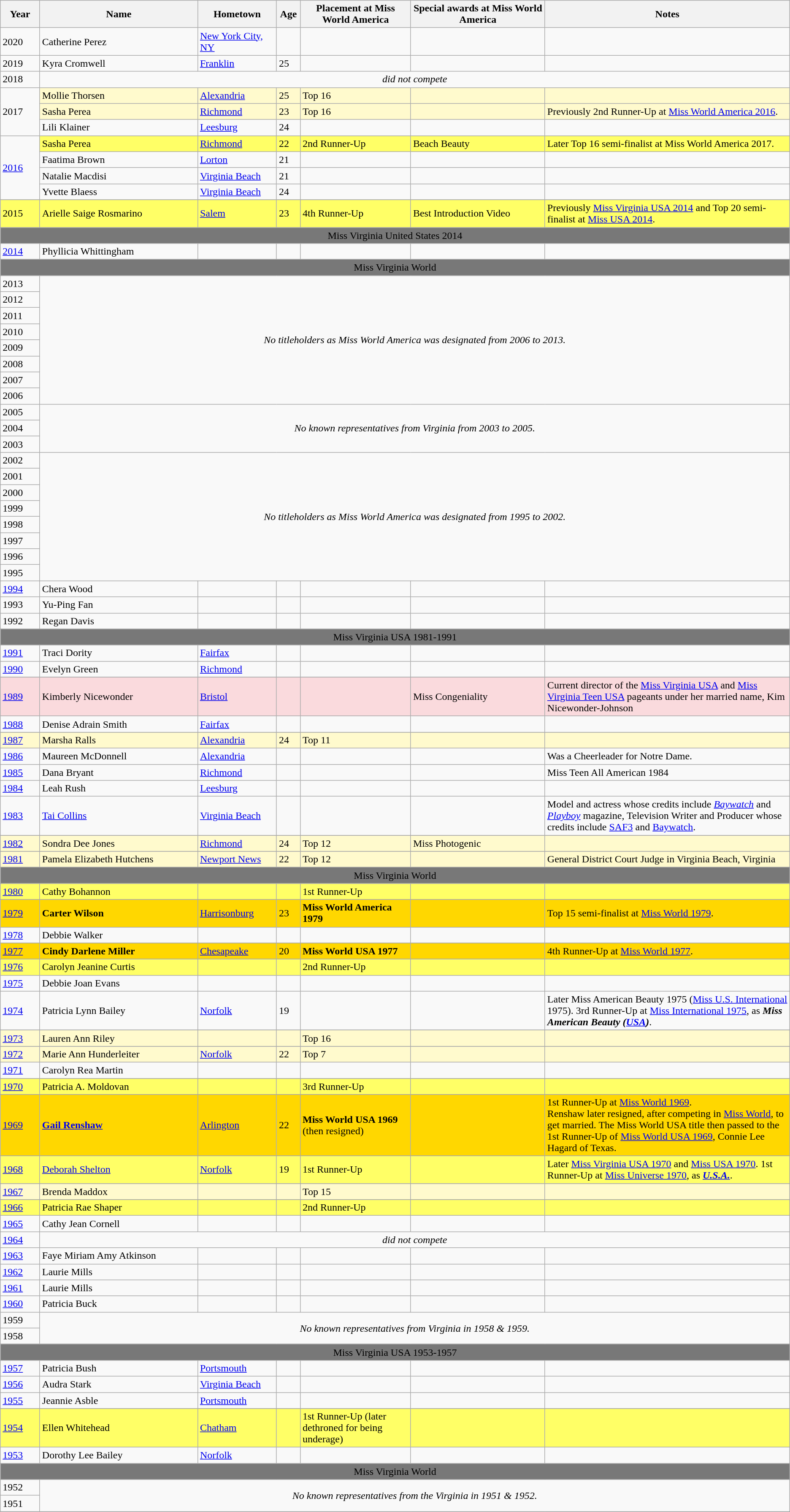<table class="wikitable">
<tr>
<th width=5%>Year</th>
<th width=20%>Name</th>
<th width=10%>Hometown</th>
<th width=3%>Age<br></th>
<th width=14%>Placement at Miss World America</th>
<th width=17%>Special awards at Miss World America</th>
<th width=31%>Notes</th>
</tr>
<tr>
<td>2020</td>
<td>Catherine Perez</td>
<td><a href='#'>New York City, NY</a></td>
<td></td>
<td></td>
<td></td>
<td></td>
</tr>
<tr>
<td>2019</td>
<td>Kyra Cromwell</td>
<td><a href='#'>Franklin</a></td>
<td>25</td>
<td></td>
<td></td>
<td></td>
</tr>
<tr>
<td>2018</td>
<td colspan=6 align=center><em>did not compete</em></td>
</tr>
<tr>
<td rowspan=3>2017</td>
<td style="background-color:#FFFACD;">Mollie Thorsen</td>
<td style="background-color:#FFFACD;"><a href='#'>Alexandria</a></td>
<td style="background-color:#FFFACD;">25</td>
<td style="background-color:#FFFACD;">Top 16</td>
<td style="background-color:#FFFACD;"></td>
<td style="background-color:#FFFACD;"></td>
</tr>
<tr>
<td style="background-color:#FFFACD;">Sasha Perea</td>
<td style="background-color:#FFFACD;"><a href='#'>Richmond</a></td>
<td style="background-color:#FFFACD;">23</td>
<td style="background-color:#FFFACD;">Top 16</td>
<td style="background-color:#FFFACD;"></td>
<td style="background-color:#FFFACD;">Previously 2nd Runner-Up at <a href='#'>Miss World America 2016</a>.</td>
</tr>
<tr>
<td>Lili Klainer</td>
<td><a href='#'>Leesburg</a></td>
<td>24</td>
<td></td>
<td></td>
<td></td>
</tr>
<tr>
<td rowspan=4><a href='#'>2016</a></td>
<td style="background-color:#FFFF66;">Sasha Perea</td>
<td style="background-color:#FFFF66;"><a href='#'>Richmond</a></td>
<td style="background-color:#FFFF66;">22</td>
<td style="background-color:#FFFF66;">2nd Runner-Up</td>
<td style="background-color:#FFFF66;">Beach Beauty</td>
<td style="background-color:#FFFF66;">Later Top 16 semi-finalist at Miss World America 2017.</td>
</tr>
<tr>
<td>Faatima Brown</td>
<td><a href='#'>Lorton</a></td>
<td>21</td>
<td></td>
<td></td>
<td></td>
</tr>
<tr>
<td>Natalie Macdisi</td>
<td><a href='#'>Virginia Beach</a></td>
<td>21</td>
<td></td>
<td></td>
<td></td>
</tr>
<tr>
<td>Yvette Blaess</td>
<td><a href='#'>Virginia Beach</a></td>
<td>24</td>
<td></td>
<td></td>
<td></td>
</tr>
<tr>
</tr>
<tr style="background-color:#FFFF66;">
<td>2015</td>
<td>Arielle Saige Rosmarino</td>
<td><a href='#'>Salem</a></td>
<td>23</td>
<td>4th Runner-Up</td>
<td>Best Introduction Video</td>
<td>Previously <a href='#'>Miss Virginia USA 2014</a> and Top 20 semi-finalist at <a href='#'>Miss USA 2014</a>.</td>
</tr>
<tr bgcolor="#787878" align="center">
<td colspan="7"><span>Miss Virginia United States 2014</span></td>
</tr>
<tr>
<td><a href='#'>2014</a></td>
<td>Phyllicia Whittingham</td>
<td></td>
<td></td>
<td></td>
<td></td>
<td></td>
</tr>
<tr bgcolor="#787878" align="center">
<td colspan="7"><span>Miss Virginia World</span></td>
</tr>
<tr>
<td>2013</td>
<td rowspan=8 colspan=6 align=center><em>No titleholders as Miss World America was designated from 2006 to 2013.</em></td>
</tr>
<tr>
<td>2012</td>
</tr>
<tr>
<td>2011</td>
</tr>
<tr>
<td>2010</td>
</tr>
<tr>
<td>2009</td>
</tr>
<tr>
<td>2008</td>
</tr>
<tr>
<td>2007</td>
</tr>
<tr>
<td>2006</td>
</tr>
<tr>
<td>2005</td>
<td rowspan=3 colspan=6 align=center><em>No known representatives from Virginia from 2003 to 2005.</em></td>
</tr>
<tr>
<td>2004</td>
</tr>
<tr>
<td>2003</td>
</tr>
<tr>
<td>2002</td>
<td rowspan=8 colspan=6 align=center><em>No titleholders as Miss World America was designated from 1995 to 2002.</em></td>
</tr>
<tr>
<td>2001</td>
</tr>
<tr>
<td>2000</td>
</tr>
<tr>
<td>1999</td>
</tr>
<tr>
<td>1998</td>
</tr>
<tr>
<td>1997</td>
</tr>
<tr>
<td>1996</td>
</tr>
<tr>
<td>1995</td>
</tr>
<tr>
<td><a href='#'>1994</a></td>
<td>Chera Wood</td>
<td></td>
<td></td>
<td></td>
<td></td>
<td></td>
</tr>
<tr>
<td>1993</td>
<td>Yu-Ping Fan</td>
<td></td>
<td></td>
<td></td>
<td></td>
<td></td>
</tr>
<tr>
<td>1992</td>
<td>Regan Davis</td>
<td></td>
<td></td>
<td></td>
<td></td>
<td></td>
</tr>
<tr bgcolor="#787878" align="center">
<td colspan="7"><span>Miss Virginia USA 1981-1991</span></td>
</tr>
<tr>
<td><a href='#'>1991</a></td>
<td>Traci Dority</td>
<td><a href='#'>Fairfax</a></td>
<td></td>
<td></td>
<td></td>
<td></td>
</tr>
<tr>
<td><a href='#'>1990</a></td>
<td>Evelyn Green</td>
<td><a href='#'>Richmond</a></td>
<td></td>
<td></td>
<td></td>
<td></td>
</tr>
<tr>
</tr>
<tr style="background-color:#FADADD;">
<td><a href='#'>1989</a></td>
<td>Kimberly Nicewonder</td>
<td><a href='#'>Bristol</a></td>
<td></td>
<td></td>
<td>Miss Congeniality</td>
<td>Current director of the <a href='#'>Miss Virginia USA</a> and <a href='#'>Miss Virginia Teen USA</a> pageants under her married name, Kim Nicewonder-Johnson</td>
</tr>
<tr>
<td><a href='#'>1988</a></td>
<td>Denise Adrain Smith</td>
<td><a href='#'>Fairfax</a></td>
<td></td>
<td></td>
<td></td>
<td></td>
</tr>
<tr>
</tr>
<tr style="background-color:#FFFACD;">
<td><a href='#'>1987</a></td>
<td>Marsha Ralls</td>
<td><a href='#'>Alexandria</a></td>
<td>24</td>
<td>Top 11</td>
<td></td>
<td></td>
</tr>
<tr>
<td><a href='#'>1986</a></td>
<td>Maureen McDonnell</td>
<td><a href='#'>Alexandria</a></td>
<td></td>
<td></td>
<td></td>
<td>Was a Cheerleader for Notre Dame.</td>
</tr>
<tr>
<td><a href='#'>1985</a></td>
<td>Dana Bryant</td>
<td><a href='#'>Richmond</a></td>
<td></td>
<td></td>
<td></td>
<td>Miss Teen All American 1984</td>
</tr>
<tr>
<td><a href='#'>1984</a></td>
<td>Leah Rush</td>
<td><a href='#'>Leesburg</a></td>
<td></td>
<td></td>
<td></td>
<td></td>
</tr>
<tr>
<td><a href='#'>1983</a></td>
<td><a href='#'>Tai Collins</a></td>
<td><a href='#'>Virginia Beach</a></td>
<td></td>
<td></td>
<td></td>
<td>Model and actress whose credits include <em><a href='#'>Baywatch</a></em> and <em><a href='#'>Playboy</a></em> magazine, Television Writer and Producer whose credits include <a href='#'>SAF3</a> and <a href='#'>Baywatch</a>.</td>
</tr>
<tr>
</tr>
<tr style="background-color:#FFFACD;">
<td><a href='#'>1982</a></td>
<td>Sondra Dee Jones</td>
<td><a href='#'>Richmond</a></td>
<td>24</td>
<td>Top 12</td>
<td>Miss Photogenic</td>
<td></td>
</tr>
<tr>
</tr>
<tr style="background-color:#FFFACD;">
<td><a href='#'>1981</a></td>
<td>Pamela Elizabeth Hutchens</td>
<td><a href='#'>Newport News</a></td>
<td>22</td>
<td>Top 12</td>
<td></td>
<td>General District Court Judge in Virginia Beach, Virginia</td>
</tr>
<tr bgcolor="#787878" align="center">
<td colspan="7"><span>Miss Virginia World</span></td>
</tr>
<tr>
</tr>
<tr style="background-color:#FFFF66;">
<td><a href='#'>1980</a></td>
<td>Cathy Bohannon</td>
<td></td>
<td></td>
<td>1st Runner-Up</td>
<td></td>
<td></td>
</tr>
<tr>
</tr>
<tr style="background-color:GOLD;">
<td><a href='#'>1979</a></td>
<td><strong>Carter Wilson</strong></td>
<td><a href='#'>Harrisonburg</a></td>
<td>23</td>
<td><strong>Miss World America 1979</strong></td>
<td></td>
<td>Top 15 semi-finalist at <a href='#'>Miss World 1979</a>.</td>
</tr>
<tr>
<td><a href='#'>1978</a></td>
<td>Debbie Walker</td>
<td></td>
<td></td>
<td></td>
<td></td>
<td></td>
</tr>
<tr>
</tr>
<tr style="background-color:GOLD;">
<td><a href='#'>1977</a></td>
<td><strong>Cindy Darlene Miller</strong></td>
<td><a href='#'>Chesapeake</a></td>
<td>20</td>
<td><strong>Miss World USA 1977</strong></td>
<td></td>
<td>4th Runner-Up at <a href='#'>Miss World 1977</a>.</td>
</tr>
<tr>
</tr>
<tr style="background-color:#FFFF66;">
<td><a href='#'>1976</a></td>
<td>Carolyn Jeanine Curtis</td>
<td></td>
<td></td>
<td>2nd Runner-Up</td>
<td></td>
<td></td>
</tr>
<tr>
<td><a href='#'>1975</a></td>
<td>Debbie Joan Evans</td>
<td></td>
<td></td>
<td></td>
<td></td>
<td></td>
</tr>
<tr>
<td><a href='#'>1974</a></td>
<td>Patricia Lynn Bailey</td>
<td><a href='#'>Norfolk</a></td>
<td>19</td>
<td></td>
<td></td>
<td>Later Miss American Beauty 1975 (<a href='#'>Miss U.S. International</a> 1975). 3rd Runner-Up at <a href='#'>Miss International 1975</a>, as <strong><em>Miss American Beauty (<a href='#'>USA</a>)</em></strong>.</td>
</tr>
<tr>
</tr>
<tr style="background-color:#FFFACD;">
<td><a href='#'>1973</a></td>
<td>Lauren Ann Riley</td>
<td></td>
<td></td>
<td>Top 16</td>
<td></td>
<td></td>
</tr>
<tr>
</tr>
<tr style="background-color:#FFFACD;">
<td><a href='#'>1972</a></td>
<td>Marie Ann Hunderleiter</td>
<td><a href='#'>Norfolk</a></td>
<td>22</td>
<td>Top 7</td>
<td></td>
<td></td>
</tr>
<tr>
<td><a href='#'>1971</a></td>
<td>Carolyn Rea Martin</td>
<td></td>
<td></td>
<td></td>
<td></td>
<td></td>
</tr>
<tr>
</tr>
<tr style="background-color:#FFFF66;">
<td><a href='#'>1970</a></td>
<td>Patricia A. Moldovan</td>
<td></td>
<td></td>
<td>3rd Runner-Up</td>
<td></td>
<td></td>
</tr>
<tr>
</tr>
<tr style="background-color:GOLD;">
<td><a href='#'>1969</a></td>
<td><strong><a href='#'>Gail Renshaw</a></strong></td>
<td><a href='#'>Arlington</a></td>
<td>22</td>
<td><strong>Miss World USA 1969</strong><br>(then resigned)</td>
<td></td>
<td>1st Runner-Up at <a href='#'>Miss World 1969</a>.<br>Renshaw later resigned, after competing in <a href='#'>Miss World</a>, to get married. The Miss World USA title then passed to the 1st Runner-Up of <a href='#'>Miss World USA 1969</a>, Connie Lee Hagard of Texas.</td>
</tr>
<tr>
</tr>
<tr style="background-color:#FFFF66;">
<td><a href='#'>1968</a></td>
<td><a href='#'>Deborah Shelton</a></td>
<td><a href='#'>Norfolk</a></td>
<td>19</td>
<td>1st Runner-Up</td>
<td></td>
<td>Later <a href='#'>Miss Virginia USA 1970</a> and <a href='#'>Miss USA 1970</a>. 1st Runner-Up at <a href='#'>Miss Universe 1970</a>, as <strong><em><a href='#'>U.S.A.</a></em></strong>.</td>
</tr>
<tr>
</tr>
<tr style="background-color:#FFFACD;">
<td><a href='#'>1967</a></td>
<td>Brenda Maddox</td>
<td></td>
<td></td>
<td>Top 15</td>
<td></td>
<td></td>
</tr>
<tr>
</tr>
<tr style="background-color:#FFFF66;">
<td><a href='#'>1966</a></td>
<td>Patricia Rae Shaper</td>
<td></td>
<td></td>
<td>2nd Runner-Up</td>
<td></td>
<td></td>
</tr>
<tr>
<td><a href='#'>1965</a></td>
<td>Cathy Jean Cornell</td>
<td></td>
<td></td>
<td></td>
<td></td>
<td></td>
</tr>
<tr>
<td><a href='#'>1964</a></td>
<td colspan=6 align=center><em>did not compete</em></td>
</tr>
<tr>
<td><a href='#'>1963</a></td>
<td>Faye Miriam Amy Atkinson</td>
<td></td>
<td></td>
<td></td>
<td></td>
<td></td>
</tr>
<tr>
<td><a href='#'>1962</a></td>
<td>Laurie Mills</td>
<td></td>
<td></td>
<td></td>
<td></td>
<td></td>
</tr>
<tr>
<td><a href='#'>1961</a></td>
<td>Laurie Mills</td>
<td></td>
<td></td>
<td></td>
<td></td>
<td></td>
</tr>
<tr>
<td><a href='#'>1960</a></td>
<td>Patricia Buck</td>
<td></td>
<td></td>
<td></td>
<td></td>
<td></td>
</tr>
<tr>
<td>1959</td>
<td rowspan=2 colspan=6 align=center><em>No known representatives from Virginia in 1958 & 1959.</em></td>
</tr>
<tr>
<td>1958</td>
</tr>
<tr bgcolor="#787878" align="center">
<td colspan="7"><span>Miss Virginia USA 1953-1957</span></td>
</tr>
<tr>
<td><a href='#'>1957</a></td>
<td>Patricia Bush</td>
<td><a href='#'>Portsmouth</a></td>
<td></td>
<td></td>
<td></td>
<td></td>
</tr>
<tr>
<td><a href='#'>1956</a></td>
<td>Audra Stark</td>
<td><a href='#'>Virginia Beach</a></td>
<td></td>
<td></td>
<td></td>
<td></td>
</tr>
<tr>
<td><a href='#'>1955</a></td>
<td>Jeannie Asble</td>
<td><a href='#'>Portsmouth</a></td>
<td></td>
<td></td>
<td></td>
<td></td>
</tr>
<tr>
</tr>
<tr style="background-color:#FFFF66;">
<td><a href='#'>1954</a></td>
<td>Ellen Whitehead</td>
<td><a href='#'>Chatham</a></td>
<td></td>
<td>1st Runner-Up (later dethroned for being underage)</td>
<td></td>
<td></td>
</tr>
<tr>
<td><a href='#'>1953</a></td>
<td>Dorothy Lee Bailey</td>
<td><a href='#'>Norfolk</a></td>
<td></td>
<td></td>
<td></td>
<td></td>
</tr>
<tr>
</tr>
<tr bgcolor="#787878" align="center">
<td colspan="7"><span>Miss Virginia World</span></td>
</tr>
<tr>
<td>1952</td>
<td rowspan=2 colspan=6 align=center><em>No known representatives from the Virginia in 1951 & 1952.</em></td>
</tr>
<tr>
<td>1951</td>
</tr>
<tr>
</tr>
</table>
